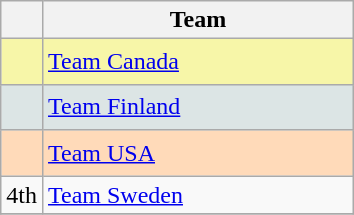<table class="wikitable" style="text-align:center">
<tr>
<th width=15></th>
<th width=200>Team</th>
</tr>
<tr style="background:#f7f6a8;">
<td style="text-align:center; height:23px;"></td>
<td align=left> <a href='#'>Team Canada</a></td>
</tr>
<tr style="background:#dce5e5;">
<td style="text-align:center; height:23px;"></td>
<td align=left> <a href='#'>Team Finland</a></td>
</tr>
<tr style="background:#ffdab9;">
<td style="text-align:center; height:23px;"></td>
<td align=left> <a href='#'>Team USA</a></td>
</tr>
<tr>
<td>4th</td>
<td align=left> <a href='#'>Team Sweden</a></td>
</tr>
<tr>
</tr>
</table>
